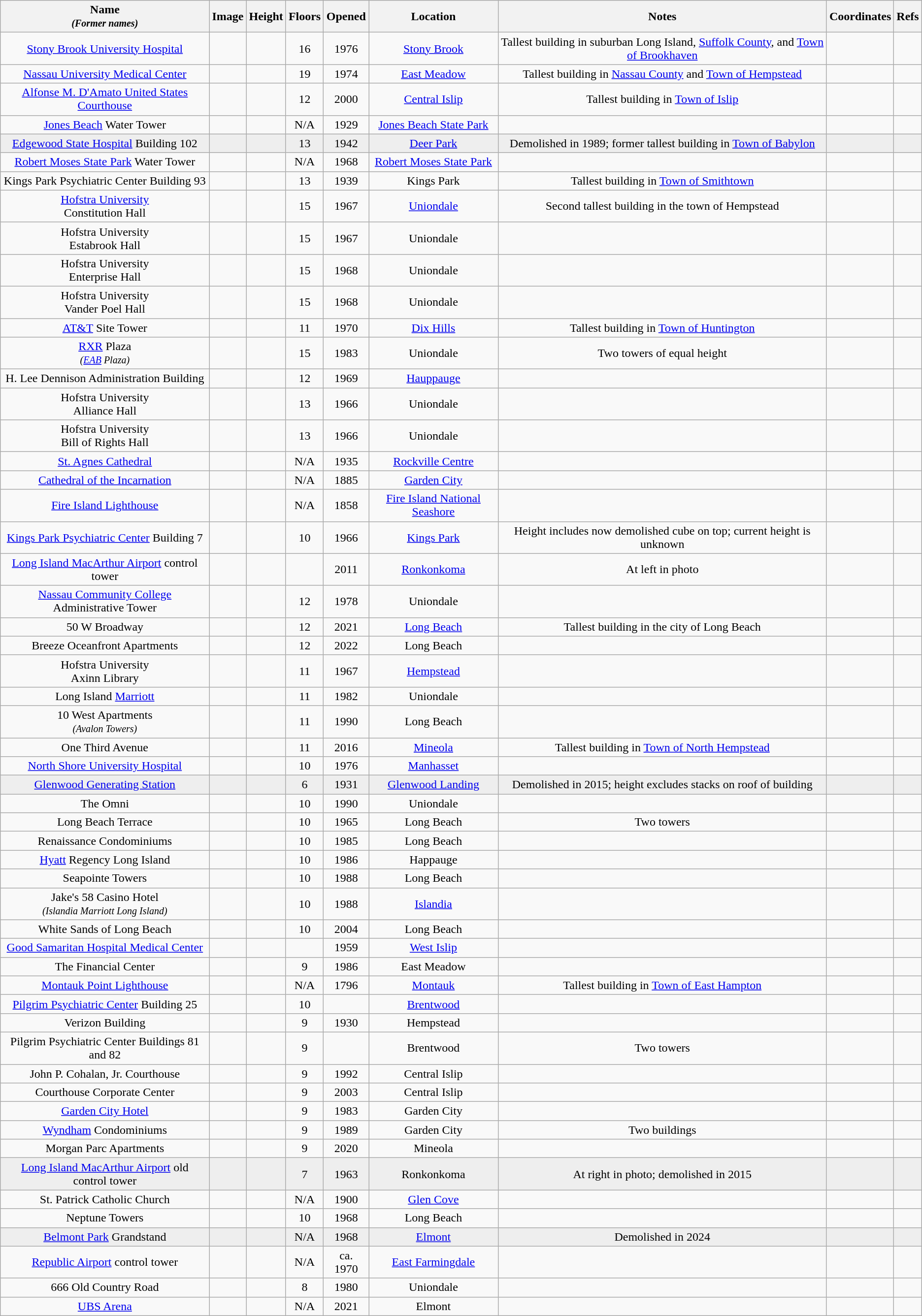<table class="wikitable sortable" style="text-align:center">
<tr>
<th data-sort-type="text">Name<br><em><small>(Former names)</small></em></th>
<th class="unsortable">Image</th>
<th data-sort-type="number">Height</th>
<th data-sort-type="number">Floors</th>
<th data-sort-type="number">Opened</th>
<th data-sort-type="text">Location</th>
<th class="unsortable">Notes</th>
<th data-sort-type="number">Coordinates</th>
<th>Refs</th>
</tr>
<tr>
<td><a href='#'>Stony Brook University Hospital</a></td>
<td></td>
<td></td>
<td>16</td>
<td>1976</td>
<td><a href='#'>Stony Brook</a></td>
<td>Tallest building in suburban Long Island, <a href='#'>Suffolk County</a>, and <a href='#'>Town of Brookhaven</a></td>
<td></td>
<td></td>
</tr>
<tr>
<td><a href='#'>Nassau University Medical Center</a></td>
<td></td>
<td></td>
<td>19</td>
<td>1974</td>
<td><a href='#'>East Meadow</a></td>
<td>Tallest building in <a href='#'>Nassau County</a> and <a href='#'>Town of Hempstead</a></td>
<td></td>
<td></td>
</tr>
<tr>
<td><a href='#'>Alfonse M. D'Amato United States Courthouse</a></td>
<td></td>
<td></td>
<td>12</td>
<td>2000</td>
<td><a href='#'>Central Islip</a></td>
<td>Tallest building in <a href='#'>Town of Islip</a></td>
<td></td>
<td></td>
</tr>
<tr>
<td><a href='#'>Jones Beach</a> Water Tower</td>
<td></td>
<td></td>
<td>N/A</td>
<td>1929</td>
<td><a href='#'>Jones Beach State Park</a></td>
<td></td>
<td></td>
<td></td>
</tr>
<tr style="background:#EEEEEE">
<td><a href='#'>Edgewood State Hospital</a> Building 102</td>
<td></td>
<td></td>
<td>13</td>
<td>1942</td>
<td><a href='#'>Deer Park</a></td>
<td>Demolished in 1989; former tallest building in <a href='#'>Town of Babylon</a></td>
<td></td>
<td></td>
</tr>
<tr>
<td><a href='#'>Robert Moses State Park</a> Water Tower</td>
<td></td>
<td></td>
<td>N/A</td>
<td>1968</td>
<td><a href='#'>Robert Moses State Park</a></td>
<td></td>
<td></td>
<td></td>
</tr>
<tr>
<td>Kings Park Psychiatric Center Building 93</td>
<td></td>
<td></td>
<td>13</td>
<td>1939</td>
<td>Kings Park</td>
<td>Tallest building in <a href='#'>Town of Smithtown</a></td>
<td></td>
<td></td>
</tr>
<tr>
<td><a href='#'>Hofstra University</a><br>Constitution Hall</td>
<td></td>
<td></td>
<td>15</td>
<td>1967</td>
<td><a href='#'>Uniondale</a></td>
<td>Second tallest building in the town of Hempstead</td>
<td></td>
<td></td>
</tr>
<tr>
<td>Hofstra University<br>Estabrook Hall</td>
<td></td>
<td></td>
<td>15</td>
<td>1967</td>
<td>Uniondale</td>
<td></td>
<td></td>
<td></td>
</tr>
<tr>
<td>Hofstra University<br>Enterprise Hall</td>
<td></td>
<td></td>
<td>15</td>
<td>1968</td>
<td>Uniondale</td>
<td></td>
<td></td>
<td></td>
</tr>
<tr>
<td>Hofstra University<br>Vander Poel Hall</td>
<td></td>
<td></td>
<td>15</td>
<td>1968</td>
<td>Uniondale</td>
<td></td>
<td></td>
<td></td>
</tr>
<tr>
<td><a href='#'>AT&T</a> Site Tower</td>
<td></td>
<td></td>
<td>11</td>
<td>1970</td>
<td><a href='#'>Dix Hills</a></td>
<td>Tallest building in <a href='#'>Town of Huntington</a></td>
<td></td>
<td></td>
</tr>
<tr>
<td><a href='#'>RXR</a> Plaza<br><em><small>(<a href='#'>EAB</a> Plaza)</small></em></td>
<td></td>
<td></td>
<td>15</td>
<td>1983</td>
<td>Uniondale</td>
<td>Two towers of equal height</td>
<td></td>
<td></td>
</tr>
<tr>
<td>H. Lee Dennison Administration Building</td>
<td></td>
<td></td>
<td>12</td>
<td>1969</td>
<td><a href='#'>Hauppauge</a></td>
<td></td>
<td></td>
<td></td>
</tr>
<tr>
<td>Hofstra University<br>Alliance Hall</td>
<td></td>
<td></td>
<td>13</td>
<td>1966</td>
<td>Uniondale</td>
<td></td>
<td></td>
<td></td>
</tr>
<tr>
<td>Hofstra University<br>Bill of Rights Hall</td>
<td></td>
<td></td>
<td>13</td>
<td>1966</td>
<td>Uniondale</td>
<td></td>
<td></td>
<td></td>
</tr>
<tr>
<td><a href='#'>St. Agnes Cathedral</a></td>
<td></td>
<td></td>
<td>N/A</td>
<td>1935</td>
<td><a href='#'>Rockville Centre</a></td>
<td></td>
<td></td>
<td></td>
</tr>
<tr>
<td><a href='#'>Cathedral of the Incarnation</a></td>
<td></td>
<td></td>
<td>N/A</td>
<td>1885</td>
<td><a href='#'>Garden City</a></td>
<td></td>
<td></td>
<td></td>
</tr>
<tr>
<td><a href='#'>Fire Island Lighthouse</a></td>
<td></td>
<td></td>
<td>N/A</td>
<td>1858</td>
<td><a href='#'>Fire Island National Seashore</a></td>
<td></td>
<td></td>
<td></td>
</tr>
<tr>
<td><a href='#'>Kings Park Psychiatric Center</a> Building 7</td>
<td></td>
<td></td>
<td>10</td>
<td>1966</td>
<td><a href='#'>Kings Park</a></td>
<td>Height includes now demolished cube on top; current height is unknown</td>
<td></td>
<td></td>
</tr>
<tr>
<td><a href='#'>Long Island MacArthur Airport</a> control tower</td>
<td></td>
<td></td>
<td></td>
<td>2011</td>
<td><a href='#'>Ronkonkoma</a></td>
<td>At left in photo</td>
<td></td>
<td></td>
</tr>
<tr>
<td><a href='#'>Nassau Community College</a> Administrative Tower</td>
<td></td>
<td></td>
<td>12</td>
<td>1978</td>
<td>Uniondale</td>
<td></td>
<td></td>
<td></td>
</tr>
<tr>
<td>50 W Broadway</td>
<td></td>
<td></td>
<td>12</td>
<td>2021</td>
<td><a href='#'>Long Beach</a></td>
<td>Tallest building in the city of Long Beach</td>
<td></td>
<td></td>
</tr>
<tr>
<td>Breeze Oceanfront Apartments</td>
<td></td>
<td></td>
<td>12</td>
<td>2022</td>
<td>Long Beach</td>
<td></td>
<td></td>
<td></td>
</tr>
<tr>
<td>Hofstra University<br>Axinn Library</td>
<td></td>
<td></td>
<td>11</td>
<td>1967</td>
<td><a href='#'>Hempstead</a></td>
<td></td>
<td></td>
<td></td>
</tr>
<tr>
<td>Long Island <a href='#'>Marriott</a></td>
<td></td>
<td></td>
<td>11</td>
<td>1982</td>
<td>Uniondale</td>
<td></td>
<td></td>
<td></td>
</tr>
<tr>
<td>10 West Apartments<br><em><small>(Avalon Towers)</small></em></td>
<td></td>
<td></td>
<td>11</td>
<td>1990</td>
<td>Long Beach</td>
<td></td>
<td></td>
<td></td>
</tr>
<tr>
<td>One Third Avenue</td>
<td></td>
<td></td>
<td>11</td>
<td>2016</td>
<td><a href='#'>Mineola</a></td>
<td>Tallest building in <a href='#'>Town of North Hempstead</a></td>
<td></td>
<td></td>
</tr>
<tr>
<td><a href='#'>North Shore University Hospital</a></td>
<td></td>
<td></td>
<td>10</td>
<td>1976</td>
<td><a href='#'>Manhasset</a></td>
<td></td>
<td></td>
<td></td>
</tr>
<tr style="background:#EEEEEE">
<td><a href='#'>Glenwood Generating Station</a></td>
<td></td>
<td></td>
<td>6</td>
<td>1931</td>
<td><a href='#'>Glenwood Landing</a></td>
<td>Demolished in 2015; height excludes stacks on roof of building</td>
<td></td>
<td></td>
</tr>
<tr>
<td>The Omni</td>
<td></td>
<td></td>
<td>10</td>
<td>1990</td>
<td>Uniondale</td>
<td></td>
<td></td>
<td></td>
</tr>
<tr>
<td>Long Beach Terrace</td>
<td></td>
<td></td>
<td>10</td>
<td>1965</td>
<td>Long Beach</td>
<td>Two towers</td>
<td></td>
<td></td>
</tr>
<tr>
<td>Renaissance Condominiums</td>
<td></td>
<td></td>
<td>10</td>
<td>1985</td>
<td>Long Beach</td>
<td></td>
<td></td>
<td></td>
</tr>
<tr>
<td><a href='#'>Hyatt</a> Regency Long Island</td>
<td></td>
<td></td>
<td>10</td>
<td>1986</td>
<td>Happauge</td>
<td></td>
<td></td>
<td></td>
</tr>
<tr>
<td>Seapointe Towers</td>
<td></td>
<td></td>
<td>10</td>
<td>1988</td>
<td>Long Beach</td>
<td></td>
<td></td>
<td></td>
</tr>
<tr>
<td>Jake's 58 Casino Hotel<br><small><em>(Islandia Marriott Long Island)</em></small></td>
<td></td>
<td></td>
<td>10</td>
<td>1988</td>
<td><a href='#'>Islandia</a></td>
<td></td>
<td></td>
<td></td>
</tr>
<tr>
<td>White Sands of Long Beach</td>
<td></td>
<td></td>
<td>10</td>
<td>2004</td>
<td>Long Beach</td>
<td></td>
<td></td>
<td></td>
</tr>
<tr>
<td><a href='#'>Good Samaritan Hospital Medical Center</a></td>
<td></td>
<td></td>
<td></td>
<td>1959</td>
<td><a href='#'>West Islip</a></td>
<td></td>
<td></td>
<td></td>
</tr>
<tr>
<td>The Financial Center</td>
<td></td>
<td></td>
<td>9</td>
<td>1986</td>
<td>East Meadow</td>
<td></td>
<td></td>
<td></td>
</tr>
<tr>
<td><a href='#'>Montauk Point Lighthouse</a></td>
<td></td>
<td></td>
<td>N/A</td>
<td>1796</td>
<td><a href='#'>Montauk</a></td>
<td>Tallest building in <a href='#'>Town of East Hampton</a></td>
<td></td>
<td></td>
</tr>
<tr>
<td><a href='#'>Pilgrim Psychiatric Center</a> Building 25</td>
<td></td>
<td></td>
<td>10</td>
<td></td>
<td><a href='#'>Brentwood</a></td>
<td></td>
<td></td>
<td></td>
</tr>
<tr>
<td>Verizon Building</td>
<td></td>
<td></td>
<td>9</td>
<td>1930</td>
<td>Hempstead</td>
<td></td>
<td></td>
<td></td>
</tr>
<tr>
<td>Pilgrim Psychiatric Center Buildings 81 and 82</td>
<td></td>
<td></td>
<td>9</td>
<td></td>
<td>Brentwood</td>
<td>Two towers</td>
<td></td>
<td></td>
</tr>
<tr>
<td>John P. Cohalan, Jr. Courthouse</td>
<td></td>
<td></td>
<td>9</td>
<td>1992</td>
<td>Central Islip</td>
<td></td>
<td></td>
<td></td>
</tr>
<tr>
<td>Courthouse Corporate Center</td>
<td></td>
<td></td>
<td>9</td>
<td>2003</td>
<td>Central Islip</td>
<td></td>
<td></td>
<td></td>
</tr>
<tr>
<td><a href='#'>Garden City Hotel</a></td>
<td></td>
<td></td>
<td>9</td>
<td>1983</td>
<td>Garden City</td>
<td></td>
<td></td>
<td></td>
</tr>
<tr>
<td><a href='#'>Wyndham</a> Condominiums</td>
<td></td>
<td></td>
<td>9</td>
<td>1989</td>
<td>Garden City</td>
<td>Two buildings</td>
<td></td>
<td></td>
</tr>
<tr>
<td>Morgan Parc Apartments</td>
<td></td>
<td></td>
<td>9</td>
<td>2020</td>
<td>Mineola</td>
<td></td>
<td></td>
<td></td>
</tr>
<tr style="background:#EEEEEE">
<td><a href='#'>Long Island MacArthur Airport</a> old control tower</td>
<td></td>
<td></td>
<td>7</td>
<td>1963</td>
<td>Ronkonkoma</td>
<td>At right in photo; demolished in 2015</td>
<td></td>
<td></td>
</tr>
<tr>
<td>St. Patrick Catholic Church</td>
<td></td>
<td></td>
<td>N/A</td>
<td>1900</td>
<td><a href='#'>Glen Cove</a></td>
<td></td>
<td></td>
<td></td>
</tr>
<tr>
<td>Neptune Towers</td>
<td></td>
<td></td>
<td>10</td>
<td>1968</td>
<td>Long Beach</td>
<td></td>
<td></td>
<td></td>
</tr>
<tr style="background:#EEEEEE">
<td><a href='#'>Belmont Park</a> Grandstand</td>
<td></td>
<td></td>
<td>N/A</td>
<td>1968</td>
<td><a href='#'>Elmont</a></td>
<td>Demolished in 2024</td>
<td></td>
<td></td>
</tr>
<tr>
<td><a href='#'>Republic Airport</a> control tower</td>
<td></td>
<td></td>
<td>N/A</td>
<td>ca. 1970</td>
<td><a href='#'>East Farmingdale</a></td>
<td></td>
<td></td>
<td></td>
</tr>
<tr>
<td>666 Old Country Road</td>
<td></td>
<td></td>
<td>8</td>
<td>1980</td>
<td>Uniondale</td>
<td></td>
<td></td>
<td></td>
</tr>
<tr>
<td><a href='#'>UBS Arena</a></td>
<td></td>
<td></td>
<td>N/A</td>
<td>2021</td>
<td>Elmont</td>
<td></td>
<td></td>
<td></td>
</tr>
</table>
